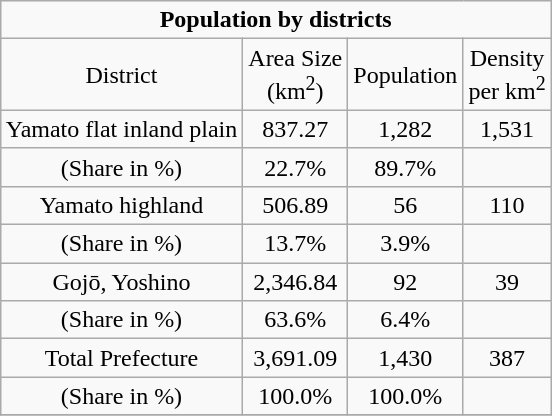<table class="wikitable" style="float:right; margin-left:20px; text-size:80%; text-align:center">
<tr>
<td align=center colspan=4><strong>Population by districts</strong></td>
</tr>
<tr>
<td>District</td>
<td>Area Size<br>(km<sup>2</sup>)</td>
<td>Population</td>
<td>Density<br>per km<sup>2</sup></td>
</tr>
<tr>
<td>Yamato flat inland plain</td>
<td>837.27</td>
<td>1,282</td>
<td>1,531</td>
</tr>
<tr>
<td>(Share in %)</td>
<td>22.7%</td>
<td>89.7%</td>
<td></td>
</tr>
<tr>
<td>Yamato highland</td>
<td>506.89</td>
<td>56</td>
<td>110</td>
</tr>
<tr>
<td>(Share in %)</td>
<td>13.7%</td>
<td>3.9%</td>
<td></td>
</tr>
<tr>
<td>Gojō, Yoshino</td>
<td>2,346.84</td>
<td>92</td>
<td>39</td>
</tr>
<tr>
<td>(Share in %)</td>
<td>63.6%</td>
<td>6.4%</td>
<td></td>
</tr>
<tr>
<td>Total Prefecture</td>
<td>3,691.09</td>
<td>1,430</td>
<td>387</td>
</tr>
<tr>
<td>(Share in %)</td>
<td>100.0%</td>
<td>100.0%</td>
<td></td>
</tr>
<tr>
</tr>
</table>
